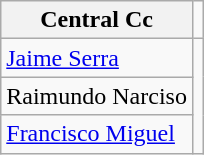<table class="wikitable">
<tr>
<th>Central Cc</th>
</tr>
<tr>
<td><a href='#'>Jaime Serra</a></td>
<td rowspan="3"></td>
</tr>
<tr>
<td>Raimundo Narciso</td>
</tr>
<tr>
<td><a href='#'>Francisco Miguel</a></td>
</tr>
</table>
